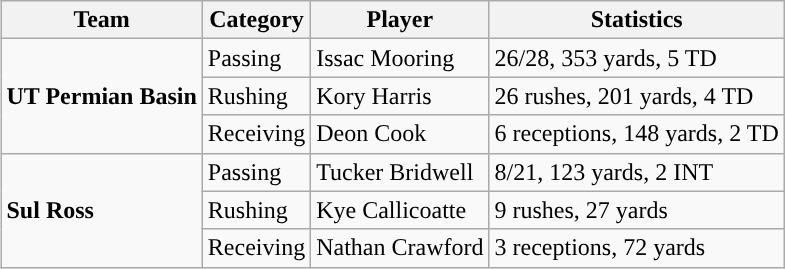<table class="wikitable" style="float: right;">
<tr>
<th>Team</th>
<th>Category</th>
<th>Player</th>
<th>Statistics</th>
</tr>
<tr>
<td rowspan=3><strong>UT Permian Basin</strong></td>
<td>Passing</td>
<td>Issac Mooring</td>
<td>26/28, 353 yards, 5 TD</td>
</tr>
<tr>
<td>Rushing</td>
<td>Kory Harris</td>
<td>26 rushes, 201 yards, 4 TD</td>
</tr>
<tr>
<td>Receiving</td>
<td>Deon Cook</td>
<td>6 receptions, 148 yards, 2 TD</td>
</tr>
<tr>
<td rowspan=3><strong>Sul Ross</strong></td>
<td>Passing</td>
<td>Tucker Bridwell</td>
<td>8/21, 123 yards, 2 INT</td>
</tr>
<tr>
<td>Rushing</td>
<td>Kye Callicoatte</td>
<td>9 rushes, 27 yards</td>
</tr>
<tr>
<td>Receiving</td>
<td>Nathan Crawford</td>
<td>3 receptions, 72 yards</td>
</tr>
</table>
